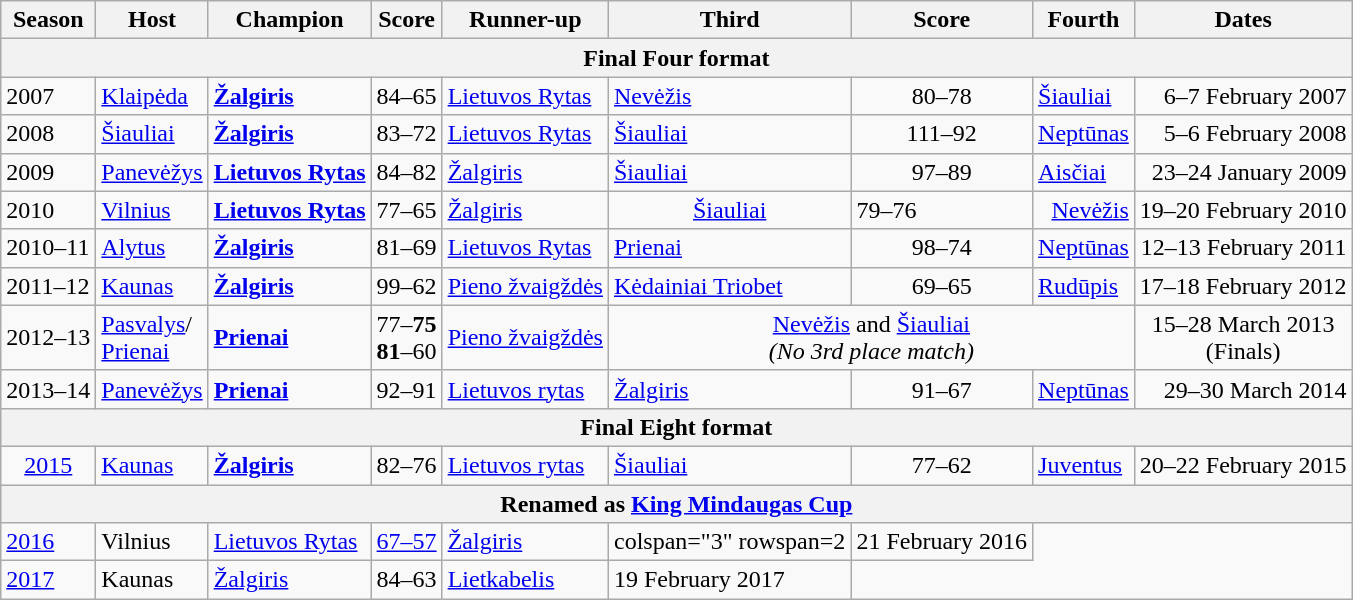<table class="wikitable">
<tr>
<th>Season</th>
<th>Host</th>
<th>Champion</th>
<th>Score</th>
<th>Runner-up</th>
<th>Third</th>
<th>Score</th>
<th>Fourth</th>
<th>Dates</th>
</tr>
<tr>
<th colspan=9>Final Four format</th>
</tr>
<tr>
<td>2007</td>
<td><a href='#'>Klaipėda</a></td>
<td><strong><a href='#'>Žalgiris</a></strong></td>
<td align="center">84–65</td>
<td><a href='#'>Lietuvos Rytas</a></td>
<td><a href='#'>Nevėžis</a></td>
<td align="center">80–78</td>
<td><a href='#'>Šiauliai</a></td>
<td align=right>6–7 February 2007</td>
</tr>
<tr>
<td>2008</td>
<td><a href='#'>Šiauliai</a></td>
<td><strong><a href='#'>Žalgiris</a></strong></td>
<td align="center">83–72</td>
<td><a href='#'>Lietuvos Rytas</a></td>
<td><a href='#'>Šiauliai</a></td>
<td align="center">111–92</td>
<td><a href='#'>Neptūnas</a></td>
<td align=right>5–6 February 2008</td>
</tr>
<tr>
<td>2009</td>
<td><a href='#'>Panevėžys</a></td>
<td><strong><a href='#'>Lietuvos Rytas</a></strong></td>
<td align="center">84–82</td>
<td><a href='#'>Žalgiris</a></td>
<td><a href='#'>Šiauliai</a></td>
<td align="center">97–89</td>
<td><a href='#'>Aisčiai</a></td>
<td align=right>23–24 January 2009</td>
</tr>
<tr>
<td 2009>2010</td>
<td><a href='#'>Vilnius</a></td>
<td align="center"><strong><a href='#'>Lietuvos Rytas</a></strong></td>
<td>77–65</td>
<td><a href='#'>Žalgiris</a></td>
<td align="center"><a href='#'>Šiauliai</a></td>
<td>79–76</td>
<td align=right><a href='#'>Nevėžis</a></td>
<td>19–20 February 2010</td>
</tr>
<tr>
<td>2010–11</td>
<td><a href='#'>Alytus</a></td>
<td><strong><a href='#'>Žalgiris</a></strong></td>
<td align="center">81–69</td>
<td><a href='#'>Lietuvos Rytas</a></td>
<td><a href='#'>Prienai</a></td>
<td align="center">98–74</td>
<td><a href='#'>Neptūnas</a></td>
<td align=right>12–13 February 2011</td>
</tr>
<tr>
<td>2011–12</td>
<td><a href='#'>Kaunas</a></td>
<td><strong><a href='#'>Žalgiris</a></strong></td>
<td align="center">99–62</td>
<td><a href='#'>Pieno žvaigždės</a></td>
<td><a href='#'>Kėdainiai Triobet</a></td>
<td align="center">69–65</td>
<td><a href='#'>Rudūpis</a></td>
<td align=right>17–18 February 2012</td>
</tr>
<tr>
<td>2012–13</td>
<td><a href='#'>Pasvalys</a>/<br><a href='#'>Prienai</a></td>
<td><strong><a href='#'>Prienai</a></strong></td>
<td align="center">77–<strong>75</strong><br><strong>81</strong>–60</td>
<td><a href='#'>Pieno žvaigždės</a></td>
<td colspan=3 align="center"><a href='#'>Nevėžis</a> and <a href='#'>Šiauliai</a><br><em>(No 3rd place match)</em></td>
<td align="center">15–28 March 2013<br>(Finals)</td>
</tr>
<tr>
<td>2013–14</td>
<td><a href='#'>Panevėžys</a></td>
<td><strong><a href='#'>Prienai</a> </strong></td>
<td align="center">92–91</td>
<td><a href='#'>Lietuvos rytas</a></td>
<td><a href='#'>Žalgiris</a></td>
<td align="center">91–67</td>
<td><a href='#'>Neptūnas</a></td>
<td align=right>29–30 March 2014</td>
</tr>
<tr>
<th colspan=9>Final Eight format</th>
</tr>
<tr>
<td align="center"><a href='#'>2015</a></td>
<td><a href='#'>Kaunas</a></td>
<td><strong><a href='#'>Žalgiris</a></strong></td>
<td align="center">82–76</td>
<td><a href='#'>Lietuvos rytas</a></td>
<td><a href='#'>Šiauliai</a></td>
<td align="center">77–62</td>
<td><a href='#'>Juventus</a></td>
<td align=right>20–22 February 2015</td>
</tr>
<tr>
<th colspan="9">Renamed as <a href='#'>King Mindaugas Cup</a></th>
</tr>
<tr>
<td><a href='#'>2016</a></td>
<td>Vilnius</td>
<td><a href='#'>Lietuvos Rytas</a></td>
<td><a href='#'>67–57</a></td>
<td><a href='#'>Žalgiris</a></td>
<td>colspan="3" rowspan=2 </td>
<td>21 February 2016</td>
</tr>
<tr>
<td><a href='#'>2017</a></td>
<td>Kaunas</td>
<td><a href='#'>Žalgiris</a></td>
<td>84–63</td>
<td><a href='#'>Lietkabelis</a></td>
<td>19 February 2017</td>
</tr>
</table>
